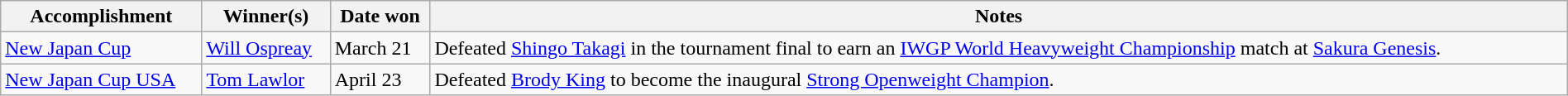<table class="wikitable" style="width:100%;">
<tr>
<th>Accomplishment</th>
<th>Winner(s)</th>
<th>Date won</th>
<th>Notes</th>
</tr>
<tr>
<td><a href='#'>New Japan Cup</a></td>
<td><a href='#'>Will Ospreay</a></td>
<td>March 21</td>
<td>Defeated <a href='#'>Shingo Takagi</a> in the tournament final to earn an <a href='#'>IWGP World Heavyweight Championship</a> match at <a href='#'>Sakura Genesis</a>.</td>
</tr>
<tr>
<td><a href='#'>New Japan Cup USA</a></td>
<td><a href='#'>Tom Lawlor</a></td>
<td>April 23</td>
<td>Defeated <a href='#'>Brody King</a> to become the inaugural <a href='#'>Strong Openweight Champion</a>.</td>
</tr>
</table>
